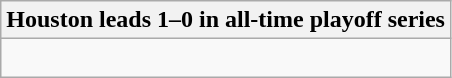<table class="wikitable collapsible collapsed">
<tr>
<th>Houston leads 1–0 in all-time playoff series</th>
</tr>
<tr>
<td><br></td>
</tr>
</table>
